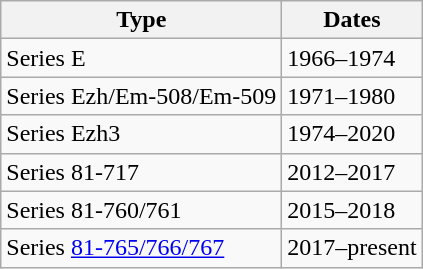<table class=wikitable>
<tr>
<th>Type</th>
<th>Dates</th>
</tr>
<tr>
<td>Series E</td>
<td>1966–1974</td>
</tr>
<tr>
<td>Series Ezh/Em-508/Em-509</td>
<td>1971–1980</td>
</tr>
<tr>
<td>Series Ezh3</td>
<td>1974–2020</td>
</tr>
<tr>
<td>Series 81-717</td>
<td>2012–2017</td>
</tr>
<tr>
<td>Series 81-760/761</td>
<td>2015–2018</td>
</tr>
<tr>
<td>Series <a href='#'>81-765/766/767</a></td>
<td>2017–present</td>
</tr>
</table>
